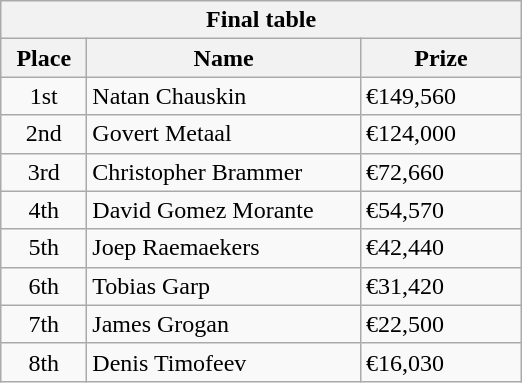<table class="wikitable">
<tr>
<th colspan="3">Final table</th>
</tr>
<tr>
<th style="width:50px;">Place</th>
<th style="width:175px;">Name</th>
<th style="width:100px;">Prize</th>
</tr>
<tr>
<td style="text-align:center;">1st</td>
<td> Natan Chauskin</td>
<td>€149,560</td>
</tr>
<tr>
<td style="text-align:center;">2nd</td>
<td> Govert Metaal</td>
<td>€124,000</td>
</tr>
<tr>
<td style="text-align:center;">3rd</td>
<td> Christopher Brammer</td>
<td>€72,660</td>
</tr>
<tr>
<td style="text-align:center;">4th</td>
<td> David Gomez Morante</td>
<td>€54,570</td>
</tr>
<tr>
<td style="text-align:center;">5th</td>
<td> Joep Raemaekers</td>
<td>€42,440</td>
</tr>
<tr>
<td style="text-align:center;">6th</td>
<td> Tobias Garp</td>
<td>€31,420</td>
</tr>
<tr>
<td style="text-align:center;">7th</td>
<td> James Grogan</td>
<td>€22,500</td>
</tr>
<tr>
<td style="text-align:center;">8th</td>
<td> Denis Timofeev</td>
<td>€16,030</td>
</tr>
</table>
